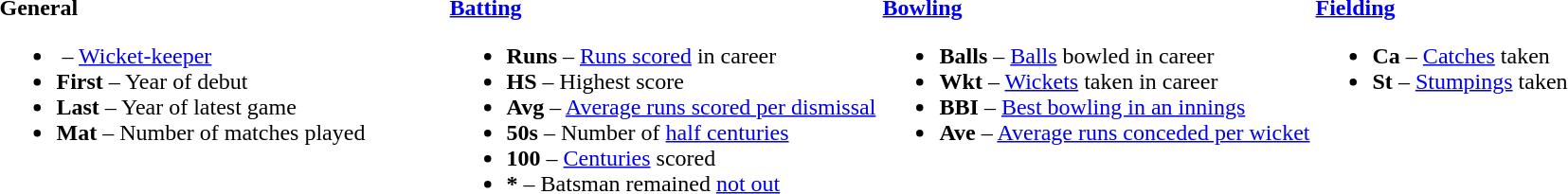<table>
<tr>
<td valign="top" style="width:26%"><br><strong>General</strong><ul><li> – <a href='#'>Wicket-keeper</a></li><li><strong>First</strong> – Year of debut</li><li><strong>Last</strong> – Year of latest game</li><li><strong>Mat</strong> – Number of matches played</li></ul></td>
<td valign="top" style="width:25%"><br><strong><a href='#'>Batting</a></strong><ul><li><strong>Runs</strong> – <a href='#'>Runs scored</a> in career</li><li><strong>HS</strong> – Highest score</li><li><strong>Avg</strong> – <a href='#'>Average runs scored per dismissal</a></li><li><strong>50s</strong> – Number of <a href='#'>half centuries</a></li><li><strong>100</strong> – <a href='#'>Centuries</a> scored</li><li><strong>*</strong> – Batsman remained <a href='#'>not out</a></li></ul></td>
<td valign="top" style="width:25%"><br><strong><a href='#'>Bowling</a></strong><ul><li><strong>Balls</strong> – <a href='#'>Balls</a> bowled in career</li><li><strong>Wkt</strong> – <a href='#'>Wickets</a> taken in career</li><li><strong>BBI</strong> – <a href='#'>Best bowling in an innings</a></li><li><strong>Ave</strong> – <a href='#'>Average runs conceded per wicket</a></li></ul></td>
<td valign="top" style="width:24%"><br><strong><a href='#'>Fielding</a></strong><ul><li><strong>Ca</strong> – <a href='#'>Catches</a> taken</li><li><strong>St</strong> – <a href='#'>Stumpings</a> taken</li></ul></td>
</tr>
</table>
